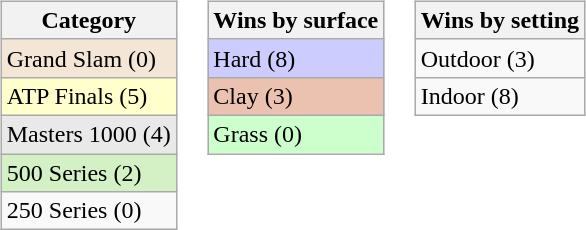<table>
<tr>
<td valign=top><br><table class=wikitable>
<tr>
<th>Category</th>
</tr>
<tr style="background:#f3e6d7;">
<td>Grand Slam (0)</td>
</tr>
<tr style="background:#ffc;">
<td>ATP Finals (5)</td>
</tr>
<tr style="background:#e9e9e9;">
<td>Masters 1000 (4)</td>
</tr>
<tr style="background:#d4f1c5;">
<td>500 Series (2)</td>
</tr>
<tr>
<td>250 Series (0)</td>
</tr>
</table>
</td>
<td valign=top><br><table class=wikitable>
<tr>
<th>Wins by surface</th>
</tr>
<tr style="background:#ccf;">
<td>Hard (8)</td>
</tr>
<tr style="background:#ebc2af;">
<td>Clay (3)</td>
</tr>
<tr style="background:#cfc;">
<td>Grass (0)</td>
</tr>
</table>
</td>
<td valign=top><br><table class=wikitable>
<tr>
<th>Wins by setting</th>
</tr>
<tr>
<td>Outdoor (3)</td>
</tr>
<tr>
<td>Indoor (8)</td>
</tr>
</table>
</td>
</tr>
</table>
